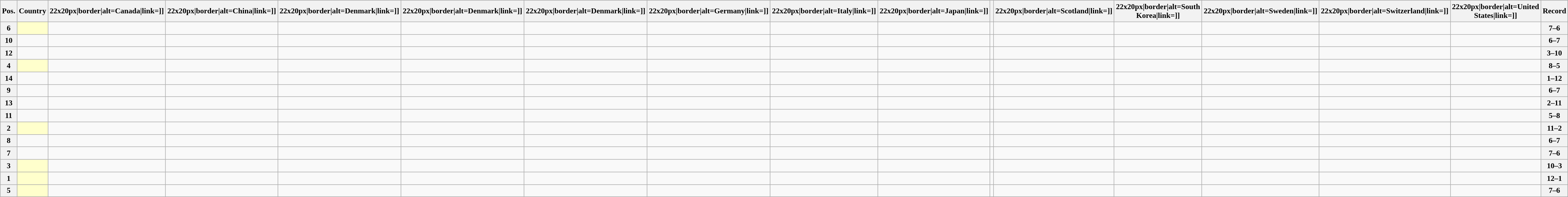<table class="wikitable sortable nowrap" style="text-align:center; font-size:0.9em;">
<tr>
<th>Pos.</th>
<th>Country</th>
<th [[Image:>22x20px|border|alt=Canada|link=]]</th>
<th [[Image:>22x20px|border|alt=China|link=]]</th>
<th [[Image:>22x20px|border|alt=Denmark|link=]]</th>
<th [[Image:>22x20px|border|alt=Denmark|link=]]</th>
<th [[Image:>22x20px|border|alt=Denmark|link=]]</th>
<th [[Image:>22x20px|border|alt=Germany|link=]]</th>
<th [[Image:>22x20px|border|alt=Italy|link=]]</th>
<th [[Image:>22x20px|border|alt=Japan|link=]]</th>
<th></th>
<th [[Image:>22x20px|border|alt=Scotland|link=]]</th>
<th [[Image:>22x20px|border|alt=South Korea|link=]]</th>
<th [[Image:>22x20px|border|alt=Sweden|link=]]</th>
<th [[Image:>22x20px|border|alt=Switzerland|link=]]</th>
<th [[Image:>22x20px|border|alt=United States|link=]]</th>
<th>Record</th>
</tr>
<tr>
<th>6</th>
<td style="text-align:left; background:#ffffcc;"></td>
<td></td>
<td></td>
<td></td>
<td></td>
<td></td>
<td></td>
<td></td>
<td></td>
<td></td>
<td></td>
<td></td>
<td></td>
<td></td>
<td></td>
<th>7–6</th>
</tr>
<tr>
<th>10</th>
<td style="text-align:left;"></td>
<td></td>
<td></td>
<td></td>
<td></td>
<td></td>
<td></td>
<td></td>
<td></td>
<td></td>
<td></td>
<td></td>
<td></td>
<td></td>
<td></td>
<th>6–7</th>
</tr>
<tr>
<th>12</th>
<td style="text-align:left;"></td>
<td></td>
<td></td>
<td></td>
<td></td>
<td></td>
<td></td>
<td></td>
<td></td>
<td></td>
<td></td>
<td></td>
<td></td>
<td></td>
<td></td>
<th>3–10</th>
</tr>
<tr>
<th>4</th>
<td style="text-align:left; background:#ffffcc;"></td>
<td></td>
<td></td>
<td></td>
<td></td>
<td></td>
<td></td>
<td></td>
<td></td>
<td></td>
<td></td>
<td></td>
<td></td>
<td></td>
<td></td>
<th>8–5</th>
</tr>
<tr>
<th>14</th>
<td style="text-align:left;"></td>
<td></td>
<td></td>
<td></td>
<td></td>
<td></td>
<td></td>
<td></td>
<td></td>
<td></td>
<td></td>
<td></td>
<td></td>
<td></td>
<td></td>
<th>1–12</th>
</tr>
<tr>
<th>9</th>
<td style="text-align:left;"></td>
<td></td>
<td></td>
<td></td>
<td></td>
<td></td>
<td></td>
<td></td>
<td></td>
<td></td>
<td></td>
<td></td>
<td></td>
<td></td>
<td></td>
<th>6–7</th>
</tr>
<tr>
<th>13</th>
<td style="text-align:left;"></td>
<td></td>
<td></td>
<td></td>
<td></td>
<td></td>
<td></td>
<td></td>
<td></td>
<td></td>
<td></td>
<td></td>
<td></td>
<td></td>
<td></td>
<th>2–11</th>
</tr>
<tr>
<th>11</th>
<td style="text-align:left;"></td>
<td></td>
<td></td>
<td></td>
<td></td>
<td></td>
<td></td>
<td></td>
<td></td>
<td></td>
<td></td>
<td></td>
<td></td>
<td></td>
<td></td>
<th>5–8</th>
</tr>
<tr>
<th>2</th>
<td style="text-align:left; background:#ffffcc;"> </td>
<td></td>
<td></td>
<td></td>
<td></td>
<td></td>
<td></td>
<td></td>
<td></td>
<td></td>
<td></td>
<td></td>
<td></td>
<td></td>
<td></td>
<th>11–2</th>
</tr>
<tr>
<th>8</th>
<td style="text-align:left;"></td>
<td></td>
<td></td>
<td></td>
<td></td>
<td></td>
<td></td>
<td></td>
<td></td>
<td></td>
<td></td>
<td></td>
<td></td>
<td></td>
<td></td>
<th>6–7</th>
</tr>
<tr>
<th>7</th>
<td style="text-align:left;"></td>
<td></td>
<td></td>
<td></td>
<td></td>
<td></td>
<td></td>
<td></td>
<td></td>
<td></td>
<td></td>
<td></td>
<td></td>
<td></td>
<td></td>
<th>7–6</th>
</tr>
<tr>
<th>3</th>
<td style="text-align:left; background:#ffffcc;"></td>
<td></td>
<td></td>
<td></td>
<td></td>
<td></td>
<td></td>
<td></td>
<td></td>
<td></td>
<td></td>
<td></td>
<td></td>
<td></td>
<td></td>
<th>10–3</th>
</tr>
<tr>
<th>1</th>
<td style="text-align:left; background:#ffffcc;"></td>
<td></td>
<td></td>
<td></td>
<td></td>
<td></td>
<td></td>
<td></td>
<td></td>
<td></td>
<td></td>
<td></td>
<td></td>
<td></td>
<td></td>
<th>12–1</th>
</tr>
<tr>
<th>5</th>
<td style="text-align:left; background:#ffffcc;"></td>
<td></td>
<td></td>
<td></td>
<td></td>
<td></td>
<td></td>
<td></td>
<td></td>
<td></td>
<td></td>
<td></td>
<td></td>
<td></td>
<td></td>
<th>7–6</th>
</tr>
</table>
